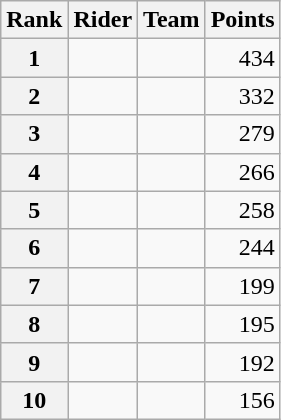<table class="wikitable">
<tr>
<th scope="col">Rank</th>
<th scope="col">Rider</th>
<th scope="col">Team</th>
<th scope="col">Points</th>
</tr>
<tr>
<th scope="row">1</th>
<td> </td>
<td></td>
<td style="text-align:right;">434</td>
</tr>
<tr>
<th scope="row">2</th>
<td> </td>
<td></td>
<td style="text-align:right;">332</td>
</tr>
<tr>
<th scope="row">3</th>
<td></td>
<td></td>
<td style="text-align:right;">279</td>
</tr>
<tr>
<th scope="row">4</th>
<td> </td>
<td></td>
<td style="text-align:right;">266</td>
</tr>
<tr>
<th scope="row">5</th>
<td></td>
<td></td>
<td style="text-align:right;">258</td>
</tr>
<tr>
<th scope="row">6</th>
<td></td>
<td></td>
<td style="text-align:right;">244</td>
</tr>
<tr>
<th scope="row">7</th>
<td></td>
<td></td>
<td style="text-align:right;">199</td>
</tr>
<tr>
<th scope="row">8</th>
<td> </td>
<td></td>
<td style="text-align:right;">195</td>
</tr>
<tr>
<th scope="row">9</th>
<td></td>
<td></td>
<td style="text-align:right;">192</td>
</tr>
<tr>
<th scope="row">10</th>
<td></td>
<td></td>
<td style="text-align:right;">156</td>
</tr>
</table>
